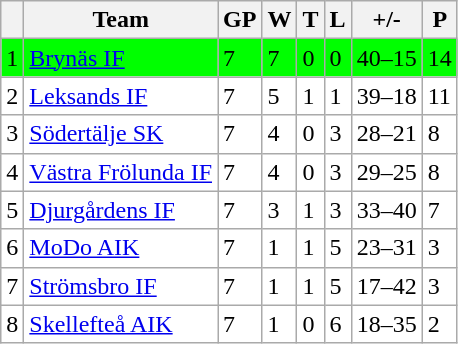<table class="wikitable">
<tr>
<th></th>
<th>Team</th>
<th>GP</th>
<th>W</th>
<th>T</th>
<th>L</th>
<th>+/-</th>
<th>P</th>
</tr>
<tr style="background:#00FF00">
<td>1</td>
<td><a href='#'>Brynäs IF</a></td>
<td>7</td>
<td>7</td>
<td>0</td>
<td>0</td>
<td>40–15</td>
<td>14</td>
</tr>
<tr style="background:#FFFFFF">
<td>2</td>
<td><a href='#'>Leksands IF</a></td>
<td>7</td>
<td>5</td>
<td>1</td>
<td>1</td>
<td>39–18</td>
<td>11</td>
</tr>
<tr style="background:#FFFFFF">
<td>3</td>
<td><a href='#'>Södertälje SK</a></td>
<td>7</td>
<td>4</td>
<td>0</td>
<td>3</td>
<td>28–21</td>
<td>8</td>
</tr>
<tr style="background:#FFFFFF">
<td>4</td>
<td><a href='#'>Västra Frölunda IF</a></td>
<td>7</td>
<td>4</td>
<td>0</td>
<td>3</td>
<td>29–25</td>
<td>8</td>
</tr>
<tr style="background:#FFFFFF">
<td>5</td>
<td><a href='#'>Djurgårdens IF</a></td>
<td>7</td>
<td>3</td>
<td>1</td>
<td>3</td>
<td>33–40</td>
<td>7</td>
</tr>
<tr style="background:#FFFFFF">
<td>6</td>
<td><a href='#'>MoDo AIK</a></td>
<td>7</td>
<td>1</td>
<td>1</td>
<td>5</td>
<td>23–31</td>
<td>3</td>
</tr>
<tr style="background:#FFFFFF">
<td>7</td>
<td><a href='#'>Strömsbro IF</a></td>
<td>7</td>
<td>1</td>
<td>1</td>
<td>5</td>
<td>17–42</td>
<td>3</td>
</tr>
<tr style="background:#FFFFFF">
<td>8</td>
<td><a href='#'>Skellefteå AIK</a></td>
<td>7</td>
<td>1</td>
<td>0</td>
<td>6</td>
<td>18–35</td>
<td>2</td>
</tr>
</table>
